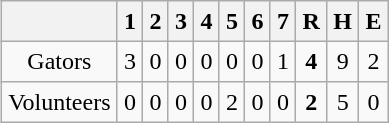<table align = right border="2" cellpadding="4" cellspacing="0" style="margin: 1em 1em 1em 1em; background: #F9F9F9; border: 1px #aaa solid; border-collapse: collapse;">
<tr align=center style="background: #F2F2F2;">
<th></th>
<th>1</th>
<th>2</th>
<th>3</th>
<th>4</th>
<th>5</th>
<th>6</th>
<th>7</th>
<th>R</th>
<th>H</th>
<th>E</th>
</tr>
<tr align=center>
<td>Gators</td>
<td>3</td>
<td>0</td>
<td>0</td>
<td>0</td>
<td>0</td>
<td>0</td>
<td>1</td>
<td><strong>4</strong></td>
<td>9</td>
<td>2</td>
</tr>
<tr align=center>
<td>Volunteers</td>
<td>0</td>
<td>0</td>
<td>0</td>
<td>0</td>
<td>2</td>
<td>0</td>
<td>0</td>
<td><strong>2</strong></td>
<td>5</td>
<td>0</td>
</tr>
</table>
